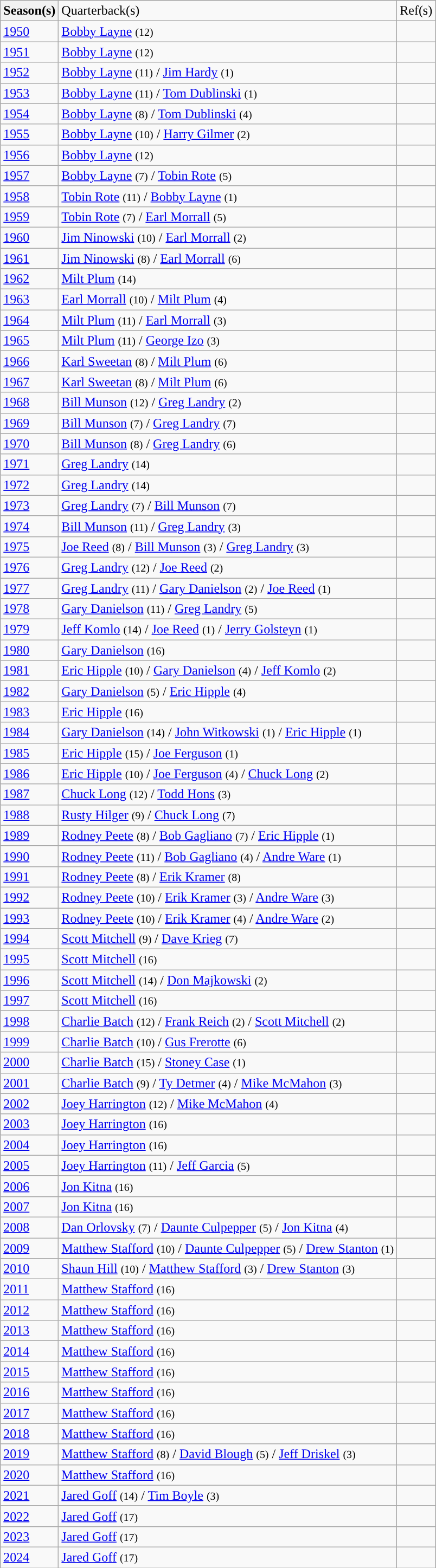<table class="wikitable defaultcenter col2left">
<tr>
<th>Season(s)</th>
<td>Quarterback(s)</td>
<td>Ref(s)</td>
</tr>
<tr>
<td><a href='#'>1950</a></td>
<td><a href='#'>Bobby Layne</a> <small>(12)</small></td>
<td></td>
</tr>
<tr>
<td><a href='#'>1951</a></td>
<td><a href='#'>Bobby Layne</a> <small>(12)</small></td>
<td></td>
</tr>
<tr>
<td><a href='#'>1952</a></td>
<td><a href='#'>Bobby Layne</a> <small>(11)</small> / <a href='#'>Jim Hardy</a> <small>(1)</small></td>
<td></td>
</tr>
<tr>
<td><a href='#'>1953</a></td>
<td><a href='#'>Bobby Layne</a> <small>(11)</small> / <a href='#'>Tom Dublinski</a> <small>(1)</small></td>
<td></td>
</tr>
<tr>
<td><a href='#'>1954</a></td>
<td><a href='#'>Bobby Layne</a> <small>(8)</small> / <a href='#'>Tom Dublinski</a> <small>(4)</small></td>
<td></td>
</tr>
<tr>
<td><a href='#'>1955</a></td>
<td><a href='#'>Bobby Layne</a> <small>(10)</small> / <a href='#'>Harry Gilmer</a> <small>(2)</small></td>
<td></td>
</tr>
<tr>
<td><a href='#'>1956</a></td>
<td><a href='#'>Bobby Layne</a> <small>(12)</small></td>
<td></td>
</tr>
<tr>
<td><a href='#'>1957</a></td>
<td><a href='#'>Bobby Layne</a> <small>(7)</small> / <a href='#'>Tobin Rote</a> <small>(5)</small></td>
<td></td>
</tr>
<tr>
<td><a href='#'>1958</a></td>
<td><a href='#'>Tobin Rote</a> <small>(11)</small> / <a href='#'>Bobby Layne</a> <small>(1)</small></td>
<td></td>
</tr>
<tr>
<td><a href='#'>1959</a></td>
<td><a href='#'>Tobin Rote</a> <small>(7)</small> / <a href='#'>Earl Morrall</a> <small>(5)</small></td>
<td></td>
</tr>
<tr>
<td><a href='#'>1960</a></td>
<td><a href='#'>Jim Ninowski</a> <small>(10)</small> / <a href='#'>Earl Morrall</a> <small>(2)</small></td>
<td></td>
</tr>
<tr>
<td><a href='#'>1961</a></td>
<td><a href='#'>Jim Ninowski</a> <small>(8)</small> / <a href='#'>Earl Morrall</a> <small>(6)</small></td>
<td></td>
</tr>
<tr>
<td><a href='#'>1962</a></td>
<td><a href='#'>Milt Plum</a> <small>(14)</small></td>
<td></td>
</tr>
<tr>
<td><a href='#'>1963</a></td>
<td><a href='#'>Earl Morrall</a> <small>(10)</small> / <a href='#'>Milt Plum</a> <small>(4)</small></td>
<td></td>
</tr>
<tr>
<td><a href='#'>1964</a></td>
<td><a href='#'>Milt Plum</a> <small>(11)</small> / <a href='#'>Earl Morrall</a> <small>(3)</small></td>
<td></td>
</tr>
<tr>
<td><a href='#'>1965</a></td>
<td><a href='#'>Milt Plum</a> <small>(11)</small> / <a href='#'>George Izo</a> <small>(3)</small></td>
<td></td>
</tr>
<tr>
<td><a href='#'>1966</a></td>
<td><a href='#'>Karl Sweetan</a> <small>(8)</small> / <a href='#'>Milt Plum</a> <small>(6)</small></td>
<td></td>
</tr>
<tr>
<td><a href='#'>1967</a></td>
<td><a href='#'>Karl Sweetan</a> <small>(8)</small> / <a href='#'>Milt Plum</a> <small>(6)</small></td>
<td></td>
</tr>
<tr>
<td><a href='#'>1968</a></td>
<td><a href='#'>Bill Munson</a> <small>(12)</small> / <a href='#'>Greg Landry</a> <small>(2)</small></td>
<td></td>
</tr>
<tr>
<td><a href='#'>1969</a></td>
<td><a href='#'>Bill Munson</a> <small>(7)</small> / <a href='#'>Greg Landry</a> <small>(7)</small></td>
<td></td>
</tr>
<tr>
<td><a href='#'>1970</a></td>
<td><a href='#'>Bill Munson</a> <small>(8)</small> / <a href='#'>Greg Landry</a> <small>(6)</small></td>
<td></td>
</tr>
<tr>
<td><a href='#'>1971</a></td>
<td><a href='#'>Greg Landry</a> <small>(14)</small></td>
<td></td>
</tr>
<tr>
<td><a href='#'>1972</a></td>
<td><a href='#'>Greg Landry</a> <small>(14)</small></td>
<td></td>
</tr>
<tr>
<td><a href='#'>1973</a></td>
<td><a href='#'>Greg Landry</a> <small>(7)</small> / <a href='#'>Bill Munson</a> <small>(7)</small></td>
<td></td>
</tr>
<tr>
<td><a href='#'>1974</a></td>
<td><a href='#'>Bill Munson</a> <small>(11)</small> / <a href='#'>Greg Landry</a> <small>(3)</small></td>
<td></td>
</tr>
<tr>
<td><a href='#'>1975</a></td>
<td><a href='#'>Joe Reed</a> <small>(8)</small> / <a href='#'>Bill Munson</a> <small>(3)</small> / <a href='#'>Greg Landry</a> <small>(3)</small></td>
<td></td>
</tr>
<tr>
<td><a href='#'>1976</a></td>
<td><a href='#'>Greg Landry</a> <small>(12)</small> / <a href='#'>Joe Reed</a> <small>(2)</small></td>
<td></td>
</tr>
<tr>
<td><a href='#'>1977</a></td>
<td><a href='#'>Greg Landry</a> <small>(11)</small> / <a href='#'>Gary Danielson</a> <small>(2)</small> / <a href='#'>Joe Reed</a> <small>(1)</small></td>
<td></td>
</tr>
<tr>
<td><a href='#'>1978</a></td>
<td><a href='#'>Gary Danielson</a> <small>(11)</small> / <a href='#'>Greg Landry</a> <small>(5)</small></td>
<td></td>
</tr>
<tr>
<td><a href='#'>1979</a></td>
<td><a href='#'>Jeff Komlo</a> <small>(14)</small> / <a href='#'>Joe Reed</a> <small>(1)</small> / <a href='#'>Jerry Golsteyn</a> <small>(1)</small></td>
<td></td>
</tr>
<tr>
<td><a href='#'>1980</a></td>
<td><a href='#'>Gary Danielson</a> <small>(16)</small></td>
<td></td>
</tr>
<tr>
<td><a href='#'>1981</a></td>
<td><a href='#'>Eric Hipple</a> <small>(10)</small> / <a href='#'>Gary Danielson</a> <small>(4)</small> / <a href='#'>Jeff Komlo</a> <small>(2)</small></td>
<td></td>
</tr>
<tr>
<td><a href='#'>1982</a></td>
<td><a href='#'>Gary Danielson</a> <small>(5)</small> / <a href='#'>Eric Hipple</a> <small>(4)</small></td>
<td></td>
</tr>
<tr>
<td><a href='#'>1983</a></td>
<td><a href='#'>Eric Hipple</a> <small>(16)</small></td>
<td></td>
</tr>
<tr>
<td><a href='#'>1984</a></td>
<td><a href='#'>Gary Danielson</a> <small>(14)</small> / <a href='#'>John Witkowski</a> <small>(1)</small> / <a href='#'>Eric Hipple</a> <small>(1)</small></td>
<td></td>
</tr>
<tr>
<td><a href='#'>1985</a></td>
<td><a href='#'>Eric Hipple</a> <small>(15)</small> / <a href='#'>Joe Ferguson</a> <small>(1)</small></td>
<td></td>
</tr>
<tr>
<td><a href='#'>1986</a></td>
<td><a href='#'>Eric Hipple</a> <small>(10)</small> / <a href='#'>Joe Ferguson</a> <small>(4)</small> / <a href='#'>Chuck Long</a> <small>(2)</small></td>
<td></td>
</tr>
<tr>
<td><a href='#'>1987</a></td>
<td><a href='#'>Chuck Long</a> <small>(12)</small> / <a href='#'>Todd Hons</a> <small>(3)</small></td>
<td></td>
</tr>
<tr>
<td><a href='#'>1988</a></td>
<td><a href='#'>Rusty Hilger</a> <small>(9)</small> / <a href='#'>Chuck Long</a> <small>(7)</small></td>
<td></td>
</tr>
<tr>
<td><a href='#'>1989</a></td>
<td><a href='#'>Rodney Peete</a> <small>(8)</small> / <a href='#'>Bob Gagliano</a> <small>(7)</small> / <a href='#'>Eric Hipple</a> <small>(1)</small></td>
<td></td>
</tr>
<tr>
<td><a href='#'>1990</a></td>
<td><a href='#'>Rodney Peete</a> <small>(11)</small> / <a href='#'>Bob Gagliano</a> <small>(4)</small> / <a href='#'>Andre Ware</a> <small>(1)</small></td>
<td></td>
</tr>
<tr>
<td><a href='#'>1991</a></td>
<td><a href='#'>Rodney Peete</a> <small>(8)</small> / <a href='#'>Erik Kramer</a> <small>(8)</small></td>
<td></td>
</tr>
<tr>
<td><a href='#'>1992</a></td>
<td><a href='#'>Rodney Peete</a> <small>(10)</small> / <a href='#'>Erik Kramer</a> <small>(3)</small> / <a href='#'>Andre Ware</a> <small>(3)</small></td>
<td></td>
</tr>
<tr>
<td><a href='#'>1993</a></td>
<td><a href='#'>Rodney Peete</a> <small>(10)</small> / <a href='#'>Erik Kramer</a> <small>(4)</small> / <a href='#'>Andre Ware</a> <small>(2)</small></td>
<td></td>
</tr>
<tr>
<td><a href='#'>1994</a></td>
<td><a href='#'>Scott Mitchell</a> <small>(9)</small> / <a href='#'>Dave Krieg</a> <small>(7)</small></td>
<td></td>
</tr>
<tr>
<td><a href='#'>1995</a></td>
<td><a href='#'>Scott Mitchell</a> <small>(16)</small></td>
<td></td>
</tr>
<tr>
<td><a href='#'>1996</a></td>
<td><a href='#'>Scott Mitchell</a> <small>(14)</small> / <a href='#'>Don Majkowski</a> <small>(2)</small></td>
<td></td>
</tr>
<tr>
<td><a href='#'>1997</a></td>
<td><a href='#'>Scott Mitchell</a> <small>(16)</small></td>
<td></td>
</tr>
<tr>
<td><a href='#'>1998</a></td>
<td><a href='#'>Charlie Batch</a> <small>(12)</small> / <a href='#'>Frank Reich</a> <small>(2)</small> / <a href='#'>Scott Mitchell</a> <small>(2)</small></td>
<td></td>
</tr>
<tr>
<td><a href='#'>1999</a></td>
<td><a href='#'>Charlie Batch</a> <small>(10)</small> / <a href='#'>Gus Frerotte</a> <small>(6)</small></td>
<td></td>
</tr>
<tr>
<td><a href='#'>2000</a></td>
<td><a href='#'>Charlie Batch</a> <small>(15)</small> / <a href='#'>Stoney Case</a> <small>(1)</small></td>
<td></td>
</tr>
<tr>
<td><a href='#'>2001</a></td>
<td><a href='#'>Charlie Batch</a> <small>(9)</small> / <a href='#'>Ty Detmer</a> <small>(4)</small> / <a href='#'>Mike McMahon</a> <small>(3)</small></td>
<td></td>
</tr>
<tr>
<td><a href='#'>2002</a></td>
<td><a href='#'>Joey Harrington</a> <small>(12)</small> / <a href='#'>Mike McMahon</a> <small>(4)</small></td>
<td></td>
</tr>
<tr>
<td><a href='#'>2003</a></td>
<td><a href='#'>Joey Harrington</a> <small>(16)</small></td>
<td></td>
</tr>
<tr>
<td><a href='#'>2004</a></td>
<td><a href='#'>Joey Harrington</a> <small>(16)</small></td>
<td></td>
</tr>
<tr>
<td><a href='#'>2005</a></td>
<td><a href='#'>Joey Harrington</a> <small>(11)</small> / <a href='#'>Jeff Garcia</a> <small>(5)</small></td>
<td></td>
</tr>
<tr>
<td><a href='#'>2006</a></td>
<td><a href='#'>Jon Kitna</a> <small>(16)</small></td>
<td></td>
</tr>
<tr>
<td><a href='#'>2007</a></td>
<td><a href='#'>Jon Kitna</a> <small>(16)</small></td>
<td></td>
</tr>
<tr>
<td><a href='#'>2008</a></td>
<td><a href='#'>Dan Orlovsky</a> <small>(7)</small> / <a href='#'>Daunte Culpepper</a> <small>(5)</small> / <a href='#'>Jon Kitna</a> <small>(4)</small></td>
<td></td>
</tr>
<tr>
<td><a href='#'>2009</a></td>
<td><a href='#'>Matthew Stafford</a> <small>(10)</small> / <a href='#'>Daunte Culpepper</a> <small>(5)</small> / <a href='#'>Drew Stanton</a> <small>(1)</small></td>
<td></td>
</tr>
<tr>
<td><a href='#'>2010</a></td>
<td><a href='#'>Shaun Hill</a> <small>(10)</small> / <a href='#'>Matthew Stafford</a> <small>(3)</small> / <a href='#'>Drew Stanton</a> <small>(3)</small></td>
<td></td>
</tr>
<tr>
<td><a href='#'>2011</a></td>
<td><a href='#'>Matthew Stafford</a> <small>(16)</small></td>
<td></td>
</tr>
<tr>
<td><a href='#'>2012</a></td>
<td><a href='#'>Matthew Stafford</a> <small>(16)</small></td>
<td></td>
</tr>
<tr>
<td><a href='#'>2013</a></td>
<td><a href='#'>Matthew Stafford</a> <small>(16)</small></td>
<td></td>
</tr>
<tr>
<td><a href='#'>2014</a></td>
<td><a href='#'>Matthew Stafford</a> <small>(16)</small></td>
<td></td>
</tr>
<tr>
<td><a href='#'>2015</a></td>
<td><a href='#'>Matthew Stafford</a> <small>(16)</small></td>
<td></td>
</tr>
<tr>
<td><a href='#'>2016</a></td>
<td><a href='#'>Matthew Stafford</a> <small>(16)</small></td>
<td></td>
</tr>
<tr>
<td><a href='#'>2017</a></td>
<td><a href='#'>Matthew Stafford</a> <small>(16)</small></td>
<td></td>
</tr>
<tr>
<td><a href='#'>2018</a></td>
<td><a href='#'>Matthew Stafford</a> <small>(16)</small></td>
<td></td>
</tr>
<tr>
<td><a href='#'>2019</a></td>
<td><a href='#'>Matthew Stafford</a> <small>(8)</small> / <a href='#'>David Blough</a> <small>(5)</small> / <a href='#'>Jeff Driskel</a> <small>(3)</small></td>
<td></td>
</tr>
<tr>
<td><a href='#'>2020</a></td>
<td><a href='#'>Matthew Stafford</a> <small>(16)</small></td>
<td></td>
</tr>
<tr>
<td><a href='#'>2021</a></td>
<td><a href='#'>Jared Goff</a> <small>(14)</small> / <a href='#'>Tim Boyle</a> <small>(3)</small></td>
<td></td>
</tr>
<tr>
<td><a href='#'>2022</a></td>
<td><a href='#'>Jared Goff</a> <small>(17)</small></td>
<td></td>
</tr>
<tr>
<td><a href='#'>2023</a></td>
<td><a href='#'>Jared Goff</a> <small>(17)</small></td>
<td></td>
</tr>
<tr>
<td><a href='#'>2024</a></td>
<td><a href='#'>Jared Goff</a> <small>(17)</small></td>
<td></td>
</tr>
</table>
